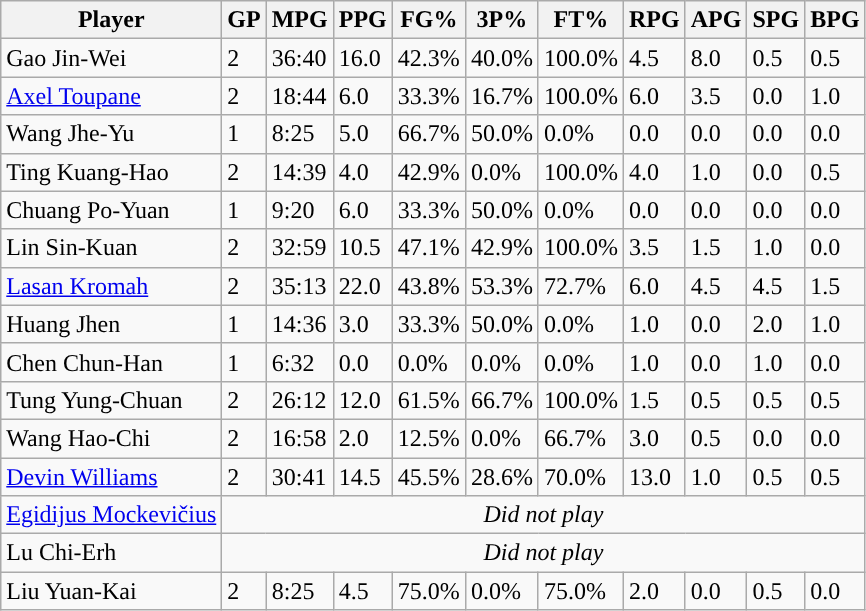<table class="wikitable">
<tr>
<th>Player</th>
<th>GP</th>
<th>MPG</th>
<th>PPG</th>
<th>FG%</th>
<th>3P%</th>
<th>FT%</th>
<th>RPG</th>
<th>APG</th>
<th>SPG</th>
<th>BPG</th>
</tr>
<tr>
<td>Gao Jin-Wei</td>
<td>2</td>
<td>36:40</td>
<td>16.0</td>
<td>42.3%</td>
<td>40.0%</td>
<td>100.0%</td>
<td>4.5</td>
<td>8.0</td>
<td>0.5</td>
<td>0.5</td>
</tr>
<tr>
<td><a href='#'>Axel Toupane</a></td>
<td>2</td>
<td>18:44</td>
<td>6.0</td>
<td>33.3%</td>
<td>16.7%</td>
<td>100.0%</td>
<td>6.0</td>
<td>3.5</td>
<td>0.0</td>
<td>1.0</td>
</tr>
<tr>
<td>Wang Jhe-Yu</td>
<td>1</td>
<td>8:25</td>
<td>5.0</td>
<td>66.7%</td>
<td>50.0%</td>
<td>0.0%</td>
<td>0.0</td>
<td>0.0</td>
<td>0.0</td>
<td>0.0</td>
</tr>
<tr>
<td>Ting Kuang-Hao</td>
<td>2</td>
<td>14:39</td>
<td>4.0</td>
<td>42.9%</td>
<td>0.0%</td>
<td>100.0%</td>
<td>4.0</td>
<td>1.0</td>
<td>0.0</td>
<td>0.5</td>
</tr>
<tr>
<td>Chuang Po-Yuan</td>
<td>1</td>
<td>9:20</td>
<td>6.0</td>
<td>33.3%</td>
<td>50.0%</td>
<td>0.0%</td>
<td>0.0</td>
<td>0.0</td>
<td>0.0</td>
<td>0.0</td>
</tr>
<tr>
<td>Lin Sin-Kuan</td>
<td>2</td>
<td>32:59</td>
<td>10.5</td>
<td>47.1%</td>
<td>42.9%</td>
<td>100.0%</td>
<td>3.5</td>
<td>1.5</td>
<td>1.0</td>
<td>0.0</td>
</tr>
<tr>
<td><a href='#'>Lasan Kromah</a></td>
<td>2</td>
<td>35:13</td>
<td>22.0</td>
<td>43.8%</td>
<td>53.3%</td>
<td>72.7%</td>
<td>6.0</td>
<td>4.5</td>
<td>4.5</td>
<td>1.5</td>
</tr>
<tr>
<td>Huang Jhen</td>
<td>1</td>
<td>14:36</td>
<td>3.0</td>
<td>33.3%</td>
<td>50.0%</td>
<td>0.0%</td>
<td>1.0</td>
<td>0.0</td>
<td>2.0</td>
<td>1.0</td>
</tr>
<tr>
<td>Chen Chun-Han</td>
<td>1</td>
<td>6:32</td>
<td>0.0</td>
<td>0.0%</td>
<td>0.0%</td>
<td>0.0%</td>
<td>1.0</td>
<td>0.0</td>
<td>1.0</td>
<td>0.0</td>
</tr>
<tr>
<td>Tung Yung-Chuan</td>
<td>2</td>
<td>26:12</td>
<td>12.0</td>
<td>61.5%</td>
<td>66.7%</td>
<td>100.0%</td>
<td>1.5</td>
<td>0.5</td>
<td>0.5</td>
<td>0.5</td>
</tr>
<tr>
<td>Wang Hao-Chi</td>
<td>2</td>
<td>16:58</td>
<td>2.0</td>
<td>12.5%</td>
<td>0.0%</td>
<td>66.7%</td>
<td>3.0</td>
<td>0.5</td>
<td>0.0</td>
<td>0.0</td>
</tr>
<tr>
<td><a href='#'>Devin Williams</a></td>
<td>2</td>
<td>30:41</td>
<td>14.5</td>
<td>45.5%</td>
<td>28.6%</td>
<td>70.0%</td>
<td>13.0</td>
<td>1.0</td>
<td>0.5</td>
<td>0.5</td>
</tr>
<tr>
<td><a href='#'>Egidijus Mockevičius</a></td>
<td colspan=10 align=center><em>Did not play</em></td>
</tr>
<tr>
<td>Lu Chi-Erh</td>
<td colspan=10 align=center><em>Did not play</em></td>
</tr>
<tr>
<td>Liu Yuan-Kai</td>
<td>2</td>
<td>8:25</td>
<td>4.5</td>
<td>75.0%</td>
<td>0.0%</td>
<td>75.0%</td>
<td>2.0</td>
<td>0.0</td>
<td>0.5</td>
<td>0.0</td>
</tr>
</table>
